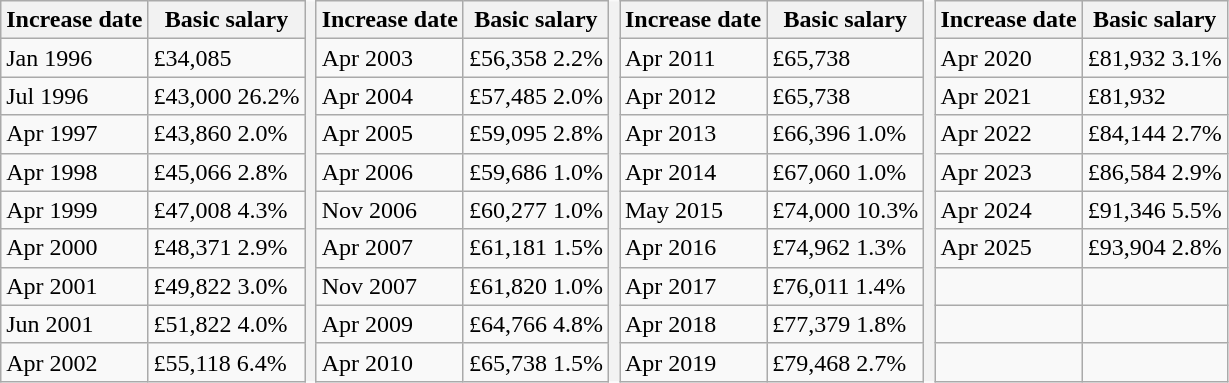<table class="wikitable" style="border: none;">
<tr>
<th>Increase date</th>
<th>Basic salary</th>
<th rowspan="21" style="border: none;"></th>
<th>Increase date</th>
<th>Basic salary</th>
<th rowspan="21" style="border: none;"></th>
<th>Increase date</th>
<th>Basic salary</th>
<th rowspan="21" style="border: none;"></th>
<th>Increase date</th>
<th>Basic salary</th>
</tr>
<tr>
<td>Jan 1996</td>
<td>£34,085</td>
<td>Apr 2003</td>
<td>£56,358 2.2%</td>
<td>Apr 2011</td>
<td>£65,738 </td>
<td>Apr 2020</td>
<td>£81,932 3.1%</td>
</tr>
<tr>
<td>Jul 1996</td>
<td>£43,000 26.2%</td>
<td>Apr 2004</td>
<td>£57,485 2.0%</td>
<td>Apr 2012</td>
<td>£65,738 </td>
<td>Apr 2021</td>
<td>£81,932 </td>
</tr>
<tr>
<td>Apr 1997</td>
<td>£43,860  2.0%</td>
<td>Apr 2005</td>
<td>£59,095 2.8%</td>
<td>Apr 2013</td>
<td>£66,396 1.0%</td>
<td>Apr 2022</td>
<td>£84,144 2.7%</td>
</tr>
<tr>
<td>Apr 1998</td>
<td>£45,066  2.8%</td>
<td>Apr 2006</td>
<td>£59,686 1.0%</td>
<td>Apr 2014</td>
<td>£67,060 1.0%</td>
<td>Apr 2023</td>
<td>£86,584 2.9%</td>
</tr>
<tr>
<td>Apr 1999</td>
<td>£47,008  4.3%</td>
<td>Nov 2006</td>
<td>£60,277 1.0%</td>
<td>May 2015</td>
<td>£74,000 10.3%</td>
<td>Apr 2024</td>
<td>£91,346 5.5%</td>
</tr>
<tr>
<td>Apr 2000</td>
<td>£48,371  2.9%</td>
<td>Apr 2007</td>
<td>£61,181 1.5%</td>
<td>Apr 2016</td>
<td>£74,962 1.3%</td>
<td>Apr 2025</td>
<td>£93,904 2.8%</td>
</tr>
<tr>
<td>Apr 2001</td>
<td>£49,822  3.0%</td>
<td>Nov 2007</td>
<td>£61,820 1.0%</td>
<td>Apr 2017</td>
<td>£76,011 1.4%</td>
<td></td>
<td></td>
</tr>
<tr>
<td>Jun 2001</td>
<td>£51,822  4.0%</td>
<td>Apr 2009</td>
<td>£64,766 4.8%</td>
<td>Apr 2018</td>
<td>£77,379 1.8%</td>
<td></td>
<td></td>
</tr>
<tr>
<td>Apr 2002</td>
<td>£55,118  6.4%</td>
<td>Apr 2010</td>
<td>£65,738 1.5%</td>
<td>Apr 2019</td>
<td>£79,468 2.7%</td>
<td></td>
<td></td>
</tr>
</table>
